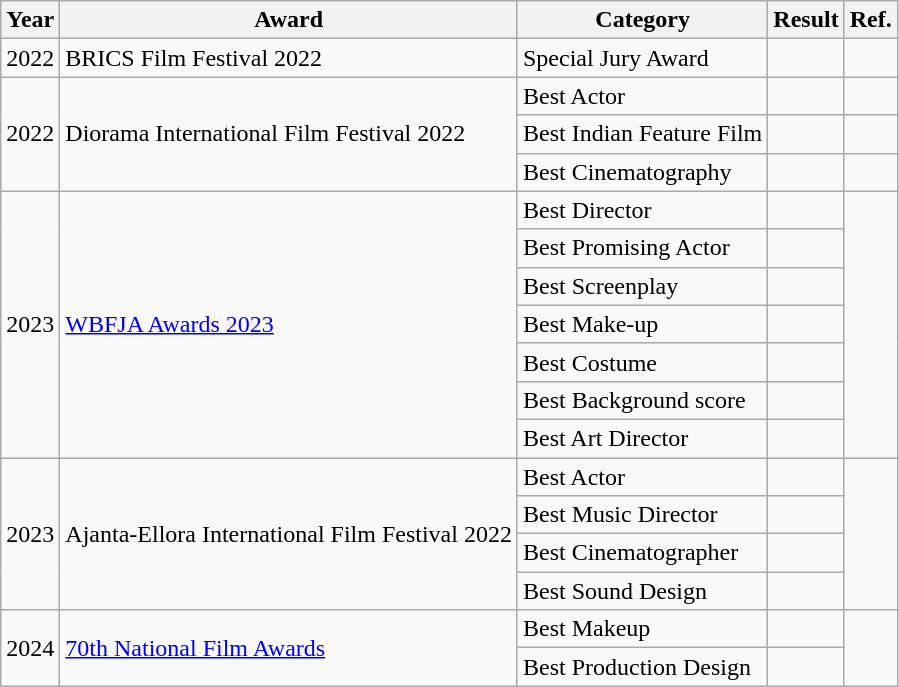<table class="wikitable sortable">
<tr>
<th>Year</th>
<th>Award</th>
<th>Category</th>
<th>Result</th>
<th>Ref.</th>
</tr>
<tr>
<td>2022</td>
<td>BRICS Film Festival 2022</td>
<td>Special Jury Award</td>
<td></td>
<td></td>
</tr>
<tr>
<td rowspan="3">2022</td>
<td rowspan="3">Diorama International Film Festival 2022</td>
<td>Best Actor</td>
<td></td>
<td></td>
</tr>
<tr>
<td>Best Indian Feature Film</td>
<td></td>
<td></td>
</tr>
<tr>
<td>Best Cinematography</td>
<td></td>
<td></td>
</tr>
<tr>
<td rowspan="7">2023</td>
<td rowspan="7"><a href='#'>WBFJA Awards 2023</a></td>
<td>Best Director</td>
<td></td>
<td rowspan="7"></td>
</tr>
<tr>
<td>Best Promising Actor</td>
<td></td>
</tr>
<tr>
<td>Best Screenplay</td>
<td></td>
</tr>
<tr>
<td>Best Make-up</td>
<td></td>
</tr>
<tr>
<td>Best Costume</td>
<td></td>
</tr>
<tr>
<td>Best Background score</td>
<td></td>
</tr>
<tr>
<td>Best Art Director</td>
<td></td>
</tr>
<tr>
<td rowspan="4">2023</td>
<td rowspan="4">Ajanta-Ellora International Film Festival 2022</td>
<td>Best Actor</td>
<td></td>
<td rowspan="4"></td>
</tr>
<tr>
<td>Best Music Director</td>
<td></td>
</tr>
<tr>
<td>Best Cinematographer</td>
<td></td>
</tr>
<tr>
<td>Best Sound Design</td>
<td></td>
</tr>
<tr>
<td rowspan="2">2024</td>
<td rowspan="2"><a href='#'>70th National Film Awards</a></td>
<td>Best Makeup</td>
<td></td>
<td rowspan="2"></td>
</tr>
<tr>
<td>Best Production Design</td>
<td></td>
</tr>
</table>
